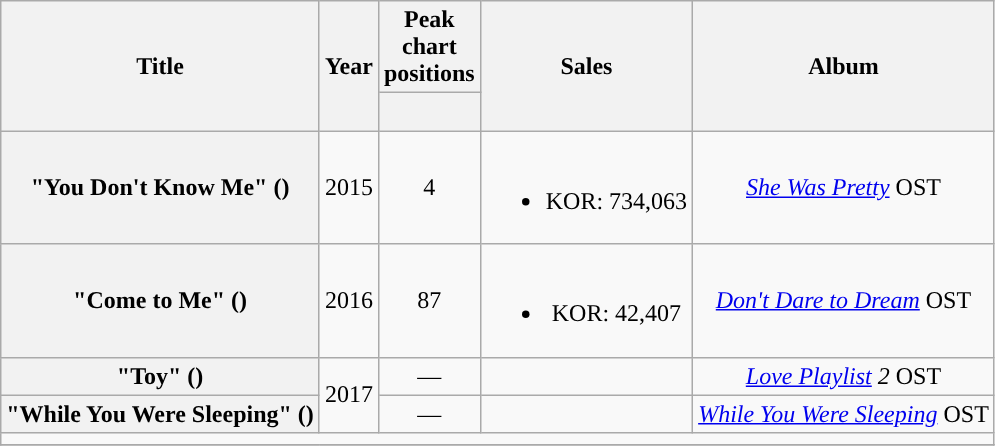<table class="wikitable plainrowheaders" style="text-align:center;">
<tr>
<th scope="col" rowspan="2">Title</th>
<th scope="col" rowspan="2">Year</th>
<th scope="col" colspan="1">Peak chart positions</th>
<th scope="col" rowspan="2">Sales</th>
<th scope="col" rowspan="2">Album</th>
</tr>
<tr>
<th style="width:3em"><br></th>
</tr>
<tr>
<th scope="row">"You Don't Know Me" ()<br></th>
<td>2015</td>
<td>4</td>
<td><br><ul><li>KOR: 734,063</li></ul></td>
<td><em><a href='#'>She Was Pretty</a></em> OST</td>
</tr>
<tr>
<th scope="row">"Come to Me" ()</th>
<td>2016</td>
<td>87</td>
<td><br><ul><li>KOR: 42,407</li></ul></td>
<td><em><a href='#'>Don't Dare to Dream</a></em> OST</td>
</tr>
<tr>
<th scope="row">"Toy" ()<br></th>
<td rowspan="2">2017</td>
<td>—</td>
<td></td>
<td><em><a href='#'>Love Playlist</a> 2</em> OST</td>
</tr>
<tr>
<th scope="row">"While You Were Sleeping" ()<br></th>
<td>—</td>
<td></td>
<td><em><a href='#'>While You Were Sleeping</a></em> OST</td>
</tr>
<tr>
<td colspan="5"></td>
</tr>
<tr>
</tr>
</table>
